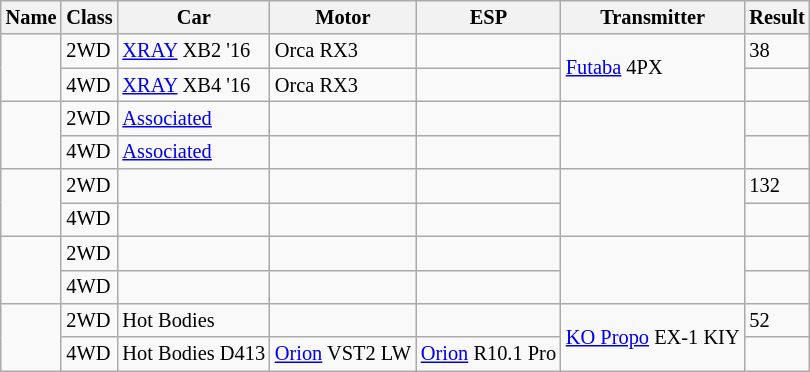<table class="wikitable" style="font-size: 85%;">
<tr>
<th>Name</th>
<th>Class</th>
<th>Car</th>
<th>Motor</th>
<th>ESP</th>
<th>Transmitter</th>
<th>Result</th>
</tr>
<tr>
<td rowspan=2></td>
<td>2WD</td>
<td><a href='#'>XRAY</a> XB2 '16</td>
<td>Orca RX3</td>
<td></td>
<td rowspan=2><a href='#'>Futaba</a> 4PX</td>
<td>38</td>
</tr>
<tr>
<td>4WD</td>
<td><a href='#'>XRAY</a> XB4 '16</td>
<td>Orca RX3</td>
<td></td>
<td></td>
</tr>
<tr>
<td rowspan=2></td>
<td>2WD</td>
<td><a href='#'>Associated</a></td>
<td></td>
<td></td>
<td rowspan=2></td>
<td></td>
</tr>
<tr>
<td>4WD</td>
<td><a href='#'>Associated</a></td>
<td></td>
<td></td>
<td></td>
</tr>
<tr>
<td rowspan=2></td>
<td>2WD</td>
<td></td>
<td></td>
<td></td>
<td rowspan=2></td>
<td>132</td>
</tr>
<tr>
<td>4WD</td>
<td></td>
<td></td>
<td></td>
<td></td>
</tr>
<tr>
<td rowspan=2></td>
<td>2WD</td>
<td></td>
<td></td>
<td></td>
<td rowspan=2></td>
<td></td>
</tr>
<tr>
<td>4WD</td>
<td></td>
<td></td>
<td></td>
<td></td>
</tr>
<tr>
<td rowspan=2></td>
<td>2WD</td>
<td>Hot Bodies</td>
<td></td>
<td></td>
<td rowspan=2><a href='#'>KO Propo</a> EX-1 KIY</td>
<td>52</td>
</tr>
<tr>
<td>4WD</td>
<td>Hot Bodies D413</td>
<td><a href='#'>Orion</a> VST2 LW</td>
<td><a href='#'>Orion</a> R10.1 Pro</td>
<td></td>
</tr>
</table>
